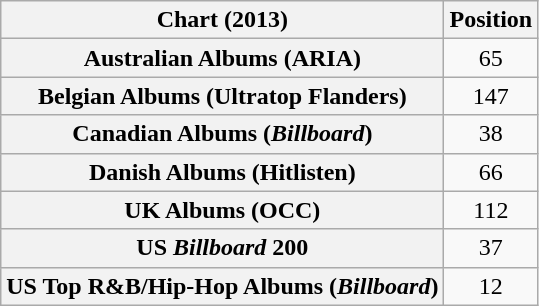<table class="wikitable sortable plainrowheaders" style="text-align:center">
<tr>
<th scope="col">Chart (2013)</th>
<th scope="col">Position</th>
</tr>
<tr>
<th scope="row">Australian Albums (ARIA)</th>
<td>65</td>
</tr>
<tr>
<th scope="row">Belgian Albums (Ultratop Flanders)</th>
<td>147</td>
</tr>
<tr>
<th scope="row">Canadian Albums (<em>Billboard</em>)</th>
<td>38</td>
</tr>
<tr>
<th scope="row">Danish Albums (Hitlisten)</th>
<td>66</td>
</tr>
<tr>
<th scope="row">UK Albums (OCC)</th>
<td>112</td>
</tr>
<tr>
<th scope="row">US <em>Billboard</em> 200</th>
<td>37</td>
</tr>
<tr>
<th scope="row">US Top R&B/Hip-Hop Albums (<em>Billboard</em>)</th>
<td>12</td>
</tr>
</table>
